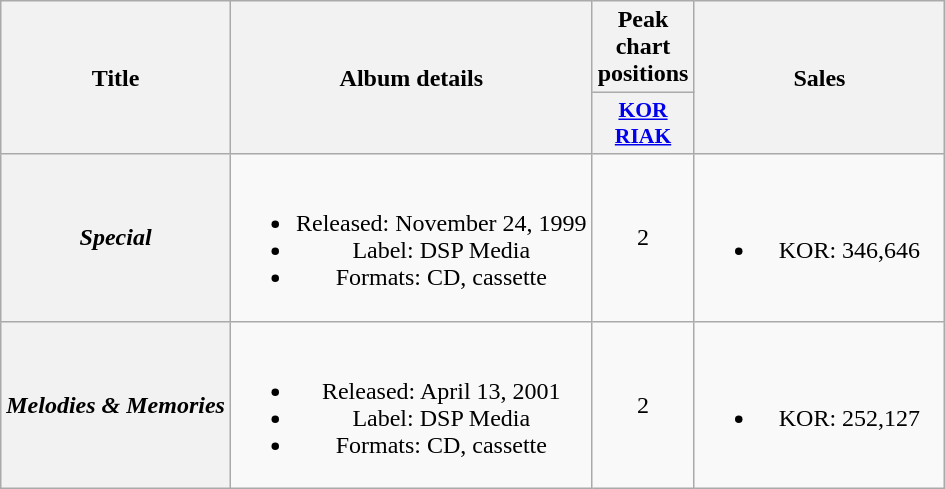<table class="wikitable plainrowheaders" style="text-align:center;">
<tr>
<th rowspan="2" scope="col">Title</th>
<th rowspan="2" scope="col">Album details</th>
<th colspan="1" scope="col">Peak chart positions</th>
<th rowspan="2" style="width:10em;">Sales</th>
</tr>
<tr>
<th scope="col" style="width:3em;font-size:90%;"><a href='#'>KOR<br>RIAK</a><br></th>
</tr>
<tr>
<th scope="row"><em>Special</em></th>
<td><br><ul><li>Released: November 24, 1999</li><li>Label: DSP Media</li><li>Formats: CD, cassette</li></ul></td>
<td>2</td>
<td><br><ul><li>KOR: 346,646</li></ul></td>
</tr>
<tr>
<th scope="row"><em>Melodies & Memories</em></th>
<td><br><ul><li>Released: April 13, 2001</li><li>Label: DSP Media</li><li>Formats: CD, cassette</li></ul></td>
<td>2</td>
<td><br><ul><li>KOR: 252,127</li></ul></td>
</tr>
</table>
